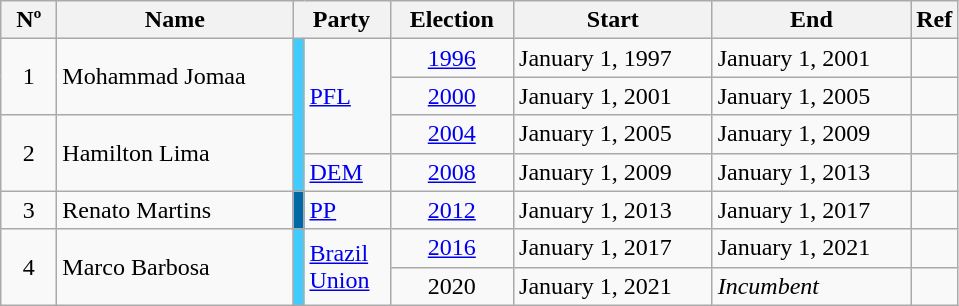<table class="wikitable">
<tr>
<th width="30">Nº</th>
<th width="150">Name</th>
<th width="50" colspan="2">Party</th>
<th width="75">Election</th>
<th width="125">Start</th>
<th width="125">End</th>
<th>Ref</th>
</tr>
<tr>
<td rowspan="2" align=center>1</td>
<td rowspan="2">Mohammad Jomaa</td>
<td rowspan="4" bgcolor=40ccff></td>
<td rowspan="3" width="50"><a href='#'>PFL</a></td>
<td align=center><a href='#'>1996</a></td>
<td>January 1, 1997</td>
<td>January 1, 2001</td>
<td align=center></td>
</tr>
<tr>
<td align=center><a href='#'>2000</a></td>
<td>January 1, 2001</td>
<td>January 1, 2005</td>
<td align=center></td>
</tr>
<tr>
<td rowspan="2" align=center>2</td>
<td rowspan="2">Hamilton Lima</td>
<td align=center><a href='#'>2004</a></td>
<td>January 1, 2005</td>
<td>January 1, 2009</td>
<td align=center></td>
</tr>
<tr>
<td width="50"><a href='#'>DEM</a></td>
<td align=center><a href='#'>2008</a></td>
<td>January 1, 2009</td>
<td>January 1, 2013</td>
<td align=center></td>
</tr>
<tr>
<td align=center>3</td>
<td>Renato Martins</td>
<td bgcolor=0067A5></td>
<td width="50"><a href='#'>PP</a></td>
<td align=center><a href='#'>2012</a></td>
<td>January 1, 2013</td>
<td>January 1, 2017</td>
<td align=center></td>
</tr>
<tr>
<td rowspan="2" align=center>4</td>
<td rowspan="2">Marco Barbosa</td>
<td rowspan="2" bgcolor=40ccff></td>
<td rowspan="2" width="50"><a href='#'>Brazil Union</a></td>
<td align=center><a href='#'>2016</a></td>
<td>January 1, 2017</td>
<td>January 1, 2021</td>
<td align=center></td>
</tr>
<tr>
<td align=center>2020</td>
<td>January 1, 2021</td>
<td><em>Incumbent</em></td>
<td align=center></td>
</tr>
</table>
